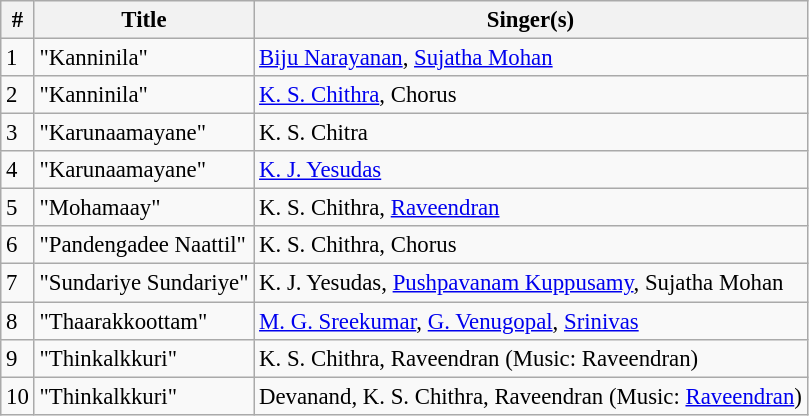<table class="wikitable" style="font-size:95%;">
<tr>
<th>#</th>
<th>Title</th>
<th>Singer(s)</th>
</tr>
<tr>
<td>1</td>
<td>"Kanninila"</td>
<td><a href='#'>Biju Narayanan</a>, <a href='#'>Sujatha Mohan</a></td>
</tr>
<tr>
<td>2</td>
<td>"Kanninila"</td>
<td><a href='#'>K. S. Chithra</a>, Chorus</td>
</tr>
<tr>
<td>3</td>
<td>"Karunaamayane"</td>
<td>K. S. Chitra</td>
</tr>
<tr>
<td>4</td>
<td>"Karunaamayane"</td>
<td><a href='#'>K. J. Yesudas</a></td>
</tr>
<tr>
<td>5</td>
<td>"Mohamaay"</td>
<td>K. S. Chithra, <a href='#'>Raveendran</a></td>
</tr>
<tr>
<td>6</td>
<td>"Pandengadee Naattil"</td>
<td>K. S. Chithra, Chorus</td>
</tr>
<tr>
<td>7</td>
<td>"Sundariye Sundariye"</td>
<td>K. J. Yesudas, <a href='#'>Pushpavanam Kuppusamy</a>, Sujatha Mohan</td>
</tr>
<tr>
<td>8</td>
<td>"Thaarakkoottam"</td>
<td><a href='#'>M. G. Sreekumar</a>, <a href='#'>G. Venugopal</a>, <a href='#'>Srinivas</a></td>
</tr>
<tr>
<td>9</td>
<td>"Thinkalkkuri"</td>
<td>K. S. Chithra, Raveendran (Music: Raveendran)</td>
</tr>
<tr>
<td>10</td>
<td>"Thinkalkkuri"</td>
<td>Devanand, K. S. Chithra, Raveendran (Music: <a href='#'>Raveendran</a>)</td>
</tr>
</table>
